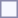<table style="border:1px solid #8888aa; background-color:#f7f8ff; padding:5px; font-size:95%; margin: 0px 12px 12px 0px;">
</table>
